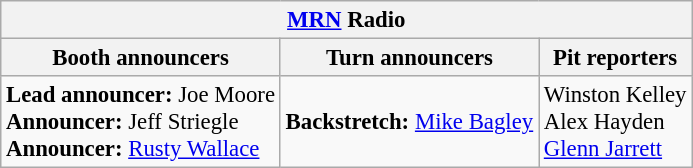<table class="wikitable" style="font-size: 95%">
<tr>
<th colspan="3"><a href='#'>MRN</a> Radio</th>
</tr>
<tr>
<th>Booth announcers</th>
<th>Turn announcers</th>
<th>Pit reporters</th>
</tr>
<tr>
<td><strong>Lead announcer:</strong> Joe Moore<br><strong>Announcer:</strong> Jeff Striegle<br><strong>Announcer:</strong> <a href='#'>Rusty Wallace</a></td>
<td><strong>Backstretch:</strong> <a href='#'>Mike Bagley</a></td>
<td>Winston Kelley<br>Alex Hayden<br><a href='#'>Glenn Jarrett</a></td>
</tr>
</table>
